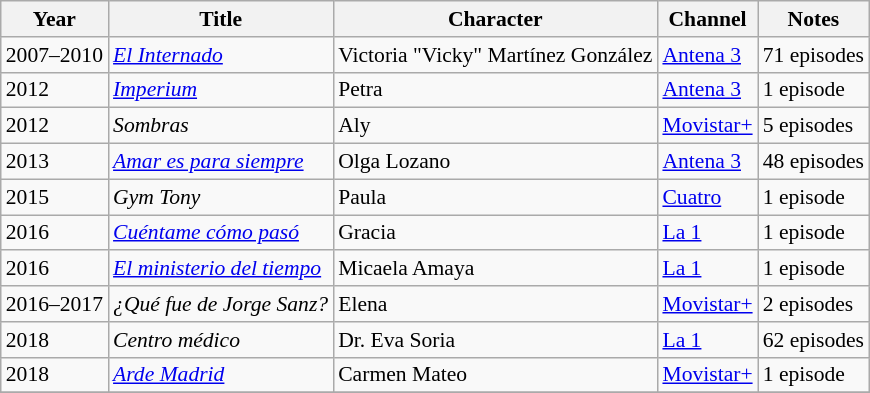<table class="wikitable" style="font-size: 90%;">
<tr>
<th>Year</th>
<th>Title</th>
<th>Character</th>
<th>Channel</th>
<th>Notes</th>
</tr>
<tr>
<td>2007–2010</td>
<td><em><a href='#'>El Internado</a></em></td>
<td>Victoria "Vicky" Martínez González</td>
<td><a href='#'>Antena 3</a></td>
<td>71 episodes</td>
</tr>
<tr>
<td>2012</td>
<td><em><a href='#'>Imperium</a></em></td>
<td>Petra</td>
<td><a href='#'>Antena 3</a></td>
<td>1 episode</td>
</tr>
<tr>
<td>2012</td>
<td><em>Sombras</em></td>
<td>Aly</td>
<td><a href='#'>Movistar+</a></td>
<td>5 episodes</td>
</tr>
<tr>
<td>2013</td>
<td><em><a href='#'>Amar es para siempre</a></em></td>
<td>Olga Lozano</td>
<td><a href='#'>Antena 3</a></td>
<td>48 episodes</td>
</tr>
<tr>
<td>2015</td>
<td><em>Gym Tony</em></td>
<td>Paula</td>
<td><a href='#'>Cuatro</a></td>
<td>1 episode</td>
</tr>
<tr>
<td>2016</td>
<td><em><a href='#'>Cuéntame cómo pasó</a></em></td>
<td>Gracia</td>
<td><a href='#'>La 1</a></td>
<td>1 episode</td>
</tr>
<tr>
<td>2016</td>
<td><em><a href='#'>El ministerio del tiempo</a></em></td>
<td>Micaela Amaya</td>
<td><a href='#'>La 1</a></td>
<td>1 episode</td>
</tr>
<tr>
<td>2016–2017</td>
<td><em>¿Qué fue de Jorge Sanz?</em></td>
<td>Elena</td>
<td><a href='#'>Movistar+</a></td>
<td>2 episodes</td>
</tr>
<tr>
<td>2018</td>
<td><em>Centro médico</em></td>
<td>Dr. Eva Soria</td>
<td><a href='#'>La 1</a></td>
<td>62 episodes</td>
</tr>
<tr>
<td>2018</td>
<td><em><a href='#'>Arde Madrid</a></em></td>
<td>Carmen Mateo</td>
<td><a href='#'>Movistar+</a></td>
<td>1 episode</td>
</tr>
<tr>
</tr>
</table>
